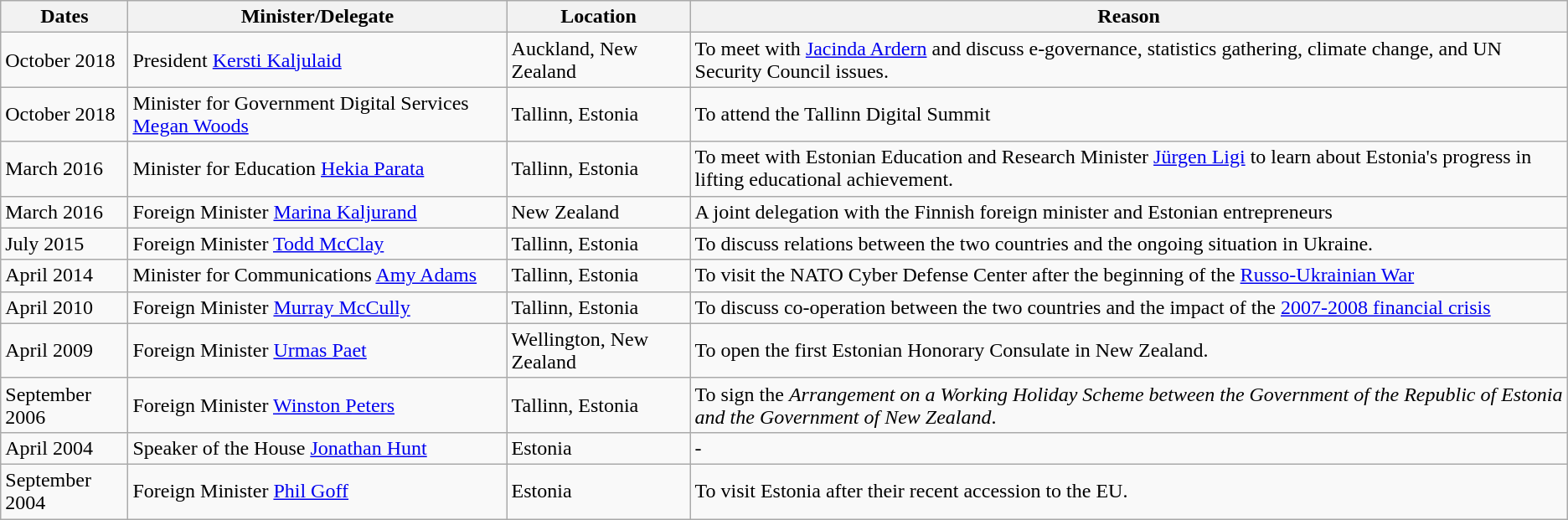<table class="wikitable">
<tr>
<th>Dates</th>
<th>Minister/Delegate</th>
<th>Location</th>
<th>Reason</th>
</tr>
<tr>
<td>October 2018</td>
<td>President <a href='#'>Kersti Kaljulaid</a></td>
<td>Auckland, New Zealand</td>
<td>To meet with <a href='#'>Jacinda Ardern</a> and discuss e-governance, statistics gathering, climate change, and UN Security Council issues.</td>
</tr>
<tr>
<td>October 2018</td>
<td>Minister for Government Digital Services <a href='#'>Megan Woods</a></td>
<td>Tallinn, Estonia</td>
<td>To attend the Tallinn Digital Summit</td>
</tr>
<tr>
<td>March 2016</td>
<td>Minister for Education <a href='#'>Hekia Parata</a></td>
<td>Tallinn, Estonia</td>
<td>To meet with Estonian Education and Research Minister <a href='#'>Jürgen Ligi</a> to learn about Estonia's progress in lifting educational achievement.</td>
</tr>
<tr>
<td>March 2016</td>
<td>Foreign Minister <a href='#'>Marina Kaljurand</a></td>
<td>New Zealand</td>
<td>A joint delegation with the Finnish foreign minister and Estonian entrepreneurs</td>
</tr>
<tr>
<td>July 2015</td>
<td>Foreign Minister <a href='#'>Todd McClay</a></td>
<td>Tallinn, Estonia</td>
<td>To discuss relations between the two countries and the ongoing situation in Ukraine.</td>
</tr>
<tr>
<td>April 2014</td>
<td>Minister for Communications <a href='#'>Amy Adams</a></td>
<td>Tallinn, Estonia</td>
<td>To visit the NATO Cyber Defense Center after the beginning of the <a href='#'>Russo-Ukrainian War</a></td>
</tr>
<tr>
<td>April 2010</td>
<td>Foreign Minister <a href='#'>Murray McCully</a></td>
<td>Tallinn, Estonia</td>
<td>To discuss co-operation between the two countries and the impact of the <a href='#'>2007-2008 financial crisis</a></td>
</tr>
<tr>
<td>April 2009</td>
<td>Foreign Minister <a href='#'>Urmas Paet</a></td>
<td>Wellington, New Zealand</td>
<td>To open the first Estonian Honorary Consulate in New Zealand.</td>
</tr>
<tr>
<td>September 2006</td>
<td>Foreign Minister <a href='#'>Winston Peters</a></td>
<td>Tallinn, Estonia</td>
<td>To sign the <em>Arrangement on a Working Holiday Scheme between the Government of the Republic of Estonia and the Government of New Zealand</em>.</td>
</tr>
<tr>
<td>April 2004</td>
<td>Speaker of the House <a href='#'>Jonathan Hunt</a></td>
<td>Estonia</td>
<td>-</td>
</tr>
<tr>
<td>September 2004</td>
<td>Foreign Minister <a href='#'>Phil Goff</a></td>
<td>Estonia</td>
<td>To visit Estonia after their recent accession to the EU.</td>
</tr>
</table>
